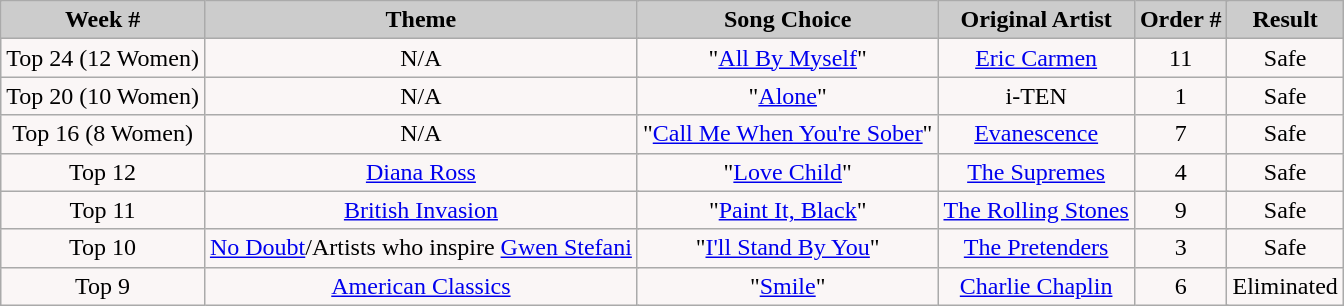<table class="wikitable" align="left">
<tr>
<td colspan="100" bgcolor="CCCCCC" align="Center"><strong>Week #</strong></td>
<td colspan="100" bgcolor="CCCCCC" align="Center"><strong>Theme</strong></td>
<td colspan="100" bgcolor="CCCCCC" align="Center"><strong>Song Choice</strong></td>
<td colspan="100" bgcolor="CCCCCC" align="Center"><strong>Original Artist</strong></td>
<td colspan="100" bgcolor="CCCCCC" align="Center"><strong>Order #</strong></td>
<td colspan="100" bgcolor="CCCCCC" align="Center"><strong>Result</strong></td>
</tr>
<tr>
<td colspan="100" align="center" bgcolor="FAF6F6">Top 24 (12 Women)</td>
<td colspan="100" align="center" bgcolor="FAF6F6">N/A</td>
<td colspan="100" align="center" bgcolor="FAF6F6">"<a href='#'>All By Myself</a>"</td>
<td colspan="100" align="center" bgcolor="FAF6F6"><a href='#'>Eric Carmen</a></td>
<td colspan="100" align="center" bgcolor="FAF6F6">11</td>
<td colspan="100" align="center" bgcolor="FAF6F6">Safe</td>
</tr>
<tr>
<td colspan="100" align="center" bgcolor="FAF6F6">Top 20 (10 Women)</td>
<td colspan="100" align="center" bgcolor="FAF6F6">N/A</td>
<td colspan="100" align="center" bgcolor="FAF6F6">"<a href='#'>Alone</a>"</td>
<td colspan="100" align="center" bgcolor="FAF6F6">i-TEN</td>
<td colspan="100" align="center" bgcolor="FAF6F6">1</td>
<td colspan="100" align="center" bgcolor="FAF6F6">Safe</td>
</tr>
<tr>
<td colspan="100" align="center" bgcolor="FAF6F6">Top 16 (8 Women)</td>
<td colspan="100" align="center" bgcolor="FAF6F6">N/A</td>
<td colspan="100" align="center" bgcolor="FAF6F6">"<a href='#'>Call Me When You're Sober</a>"</td>
<td colspan="100" align="center" bgcolor="FAF6F6"><a href='#'>Evanescence</a></td>
<td colspan="100" align="center" bgcolor="FAF6F6">7</td>
<td colspan="100" align="center" bgcolor="FAF6F6">Safe</td>
</tr>
<tr>
<td colspan="100" align="center" bgcolor="FAF6F6">Top 12</td>
<td colspan="100" align="center" bgcolor="FAF6F6"><a href='#'>Diana Ross</a></td>
<td colspan="100" align="center" bgcolor="FAF6F6">"<a href='#'>Love Child</a>"</td>
<td colspan="100" align="center" bgcolor="FAF6F6"><a href='#'>The Supremes</a></td>
<td colspan="100" align="center" bgcolor="FAF6F6">4</td>
<td colspan="100" align="center" bgcolor="FAF6F6">Safe</td>
</tr>
<tr>
<td colspan="100" align="center" bgcolor="FAF6F6">Top 11</td>
<td colspan="100" align="center" bgcolor="FAF6F6"><a href='#'>British Invasion</a></td>
<td colspan="100" align="center" bgcolor="FAF6F6">"<a href='#'>Paint It, Black</a>"</td>
<td colspan="100" align="center" bgcolor="FAF6F6"><a href='#'>The Rolling Stones</a></td>
<td colspan="100" align="center" bgcolor="FAF6F6">9</td>
<td colspan="100" align="center" bgcolor="FAF6F6">Safe</td>
</tr>
<tr>
<td colspan="100" align="center" bgcolor="FAF6F6">Top 10</td>
<td colspan="100" align="center" bgcolor="FAF6F6"><a href='#'>No Doubt</a>/Artists who inspire <a href='#'>Gwen Stefani</a></td>
<td colspan="100" align="center" bgcolor="FAF6F6">"<a href='#'>I'll Stand By You</a>"</td>
<td colspan="100" align="center" bgcolor="FAF6F6"><a href='#'>The Pretenders</a></td>
<td colspan="100" align="center" bgcolor="FAF6F6">3</td>
<td colspan="100" align="center" bgcolor="FAF6F6">Safe</td>
</tr>
<tr>
<td colspan="100" align="center" bgcolor="FAF6F6">Top 9</td>
<td colspan="100" align="center" bgcolor="FAF6F6"><a href='#'>American Classics</a></td>
<td colspan="100" align="center" bgcolor="FAF6F6">"<a href='#'>Smile</a>"</td>
<td colspan="100" align="center" bgcolor="FAF6F6"><a href='#'>Charlie Chaplin</a></td>
<td colspan="100" align="center" bgcolor="FAF6F6">6</td>
<td colspan="100" align="center" bgcolor="FAF6F6">Eliminated</td>
</tr>
</table>
